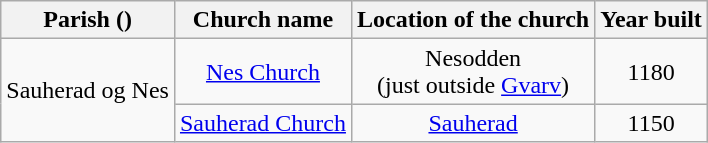<table class="wikitable" style="text-align:center">
<tr>
<th>Parish ()</th>
<th>Church name</th>
<th>Location of the church</th>
<th>Year built</th>
</tr>
<tr>
<td rowspan="2">Sauherad og Nes</td>
<td><a href='#'>Nes Church</a></td>
<td>Nesodden<br>(just outside <a href='#'>Gvarv</a>)</td>
<td>1180</td>
</tr>
<tr>
<td><a href='#'>Sauherad Church</a></td>
<td><a href='#'>Sauherad</a></td>
<td>1150</td>
</tr>
</table>
